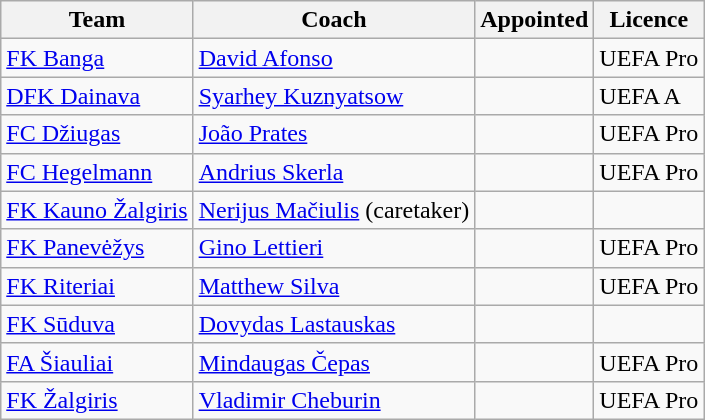<table class="wikitable sortable">
<tr>
<th>Team</th>
<th>Coach</th>
<th>Appointed</th>
<th>Licence</th>
</tr>
<tr>
<td><a href='#'>FK Banga</a></td>
<td> <a href='#'>David Afonso</a></td>
<td></td>
<td>UEFA Pro</td>
</tr>
<tr>
<td><a href='#'>DFK Dainava</a></td>
<td> <a href='#'>Syarhey Kuznyatsow</a></td>
<td></td>
<td>UEFA A</td>
</tr>
<tr>
<td><a href='#'>FC Džiugas</a></td>
<td> <a href='#'>João Prates</a></td>
<td></td>
<td>UEFA Pro</td>
</tr>
<tr>
<td><a href='#'>FC Hegelmann</a></td>
<td> <a href='#'>Andrius Skerla</a></td>
<td></td>
<td>UEFA Pro</td>
</tr>
<tr>
<td><a href='#'>FK Kauno Žalgiris</a></td>
<td> <a href='#'>Nerijus Mačiulis</a> (caretaker)</td>
<td></td>
<td></td>
</tr>
<tr>
<td><a href='#'>FK Panevėžys</a></td>
<td> <a href='#'>Gino Lettieri</a></td>
<td></td>
<td>UEFA Pro</td>
</tr>
<tr>
<td><a href='#'>FK Riteriai</a></td>
<td> <a href='#'>Matthew Silva</a></td>
<td></td>
<td>UEFA Pro</td>
</tr>
<tr>
<td><a href='#'>FK Sūduva</a></td>
<td> <a href='#'>Dovydas Lastauskas</a></td>
<td></td>
<td></td>
</tr>
<tr>
<td><a href='#'>FA Šiauliai</a></td>
<td> <a href='#'>Mindaugas Čepas</a></td>
<td></td>
<td>UEFA Pro</td>
</tr>
<tr>
<td><a href='#'>FK Žalgiris</a></td>
<td> <a href='#'>Vladimir Cheburin</a></td>
<td></td>
<td>UEFA Pro</td>
</tr>
</table>
